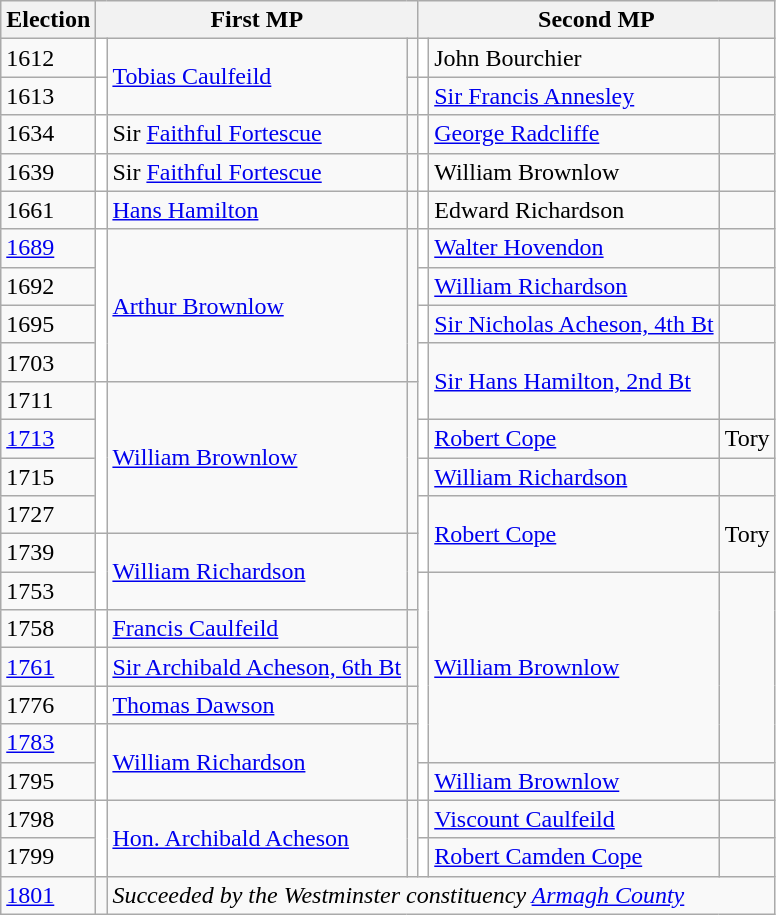<table class="wikitable">
<tr>
<th>Election</th>
<th colspan=3>First MP</th>
<th colspan=3>Second MP</th>
</tr>
<tr>
<td>1612</td>
<td style="background-color: white"></td>
<td rowspan = "2"><a href='#'>Tobias Caulfeild</a></td>
<td></td>
<td style="background-color: white"></td>
<td>John Bourchier</td>
<td></td>
</tr>
<tr>
<td>1613</td>
<td style="background-color: white"></td>
<td></td>
<td style="background-color: white"></td>
<td><a href='#'>Sir Francis Annesley</a></td>
<td></td>
</tr>
<tr>
<td>1634</td>
<td style="background-color: white"></td>
<td>Sir <a href='#'>Faithful Fortescue</a></td>
<td></td>
<td style="background-color: white"></td>
<td><a href='#'>George Radcliffe</a></td>
<td></td>
</tr>
<tr>
<td>1639</td>
<td style="background-color: white"></td>
<td>Sir <a href='#'>Faithful Fortescue</a></td>
<td></td>
<td style="background-color: white"></td>
<td>William Brownlow</td>
<td></td>
</tr>
<tr>
<td>1661</td>
<td style="background-color: white"></td>
<td><a href='#'>Hans Hamilton</a></td>
<td></td>
<td style="background-color: white"></td>
<td>Edward Richardson</td>
<td></td>
</tr>
<tr>
<td><a href='#'>1689</a></td>
<td rowspan="4" style="background-color: white"></td>
<td rowspan="4"><a href='#'>Arthur Brownlow</a></td>
<td rowspan="4"></td>
<td style="background-color: white"></td>
<td><a href='#'>Walter Hovendon</a></td>
<td></td>
</tr>
<tr>
<td>1692</td>
<td style="background-color: white"></td>
<td><a href='#'>William Richardson</a></td>
<td></td>
</tr>
<tr>
<td>1695</td>
<td style="background-color: white"></td>
<td><a href='#'>Sir Nicholas Acheson, 4th Bt</a></td>
<td></td>
</tr>
<tr>
<td>1703</td>
<td rowspan="2" style="background-color: white"></td>
<td rowspan="2"><a href='#'>Sir Hans Hamilton, 2nd Bt</a></td>
<td rowspan="2"></td>
</tr>
<tr>
<td>1711</td>
<td rowspan="4" style="background-color: white"></td>
<td rowspan="4"><a href='#'>William Brownlow</a></td>
<td rowspan="4"></td>
</tr>
<tr>
<td><a href='#'>1713</a></td>
<td style="background-color: white"></td>
<td><a href='#'>Robert Cope</a></td>
<td>Tory</td>
</tr>
<tr>
<td>1715</td>
<td style="background-color: white"></td>
<td><a href='#'>William Richardson</a></td>
<td></td>
</tr>
<tr>
<td>1727</td>
<td rowspan="2" style="background-color: white"></td>
<td rowspan="2"><a href='#'>Robert Cope</a></td>
<td rowspan="2">Tory</td>
</tr>
<tr>
<td>1739</td>
<td rowspan="2" style="background-color: white"></td>
<td rowspan="2"><a href='#'>William Richardson</a></td>
<td rowspan="2"></td>
</tr>
<tr>
<td>1753</td>
<td rowspan="5" style="background-color: white"></td>
<td rowspan="5"><a href='#'>William Brownlow</a></td>
<td rowspan="5"></td>
</tr>
<tr>
<td>1758</td>
<td style="background-color: white"></td>
<td><a href='#'>Francis Caulfeild</a></td>
<td></td>
</tr>
<tr>
<td><a href='#'>1761</a></td>
<td style="background-color: white"></td>
<td><a href='#'>Sir Archibald Acheson, 6th Bt</a></td>
<td></td>
</tr>
<tr>
<td>1776</td>
<td style="background-color: white"></td>
<td><a href='#'>Thomas Dawson</a></td>
<td></td>
</tr>
<tr>
<td><a href='#'>1783</a></td>
<td rowspan="2" style="background-color: white"></td>
<td rowspan="2"><a href='#'>William Richardson</a></td>
<td rowspan="2"></td>
</tr>
<tr>
<td>1795</td>
<td style="background-color: white"></td>
<td><a href='#'>William Brownlow</a></td>
<td></td>
</tr>
<tr>
<td>1798</td>
<td rowspan="2" style="background-color: white"></td>
<td rowspan="2"><a href='#'>Hon. Archibald Acheson</a></td>
<td rowspan="2"></td>
<td style="background-color: white"></td>
<td><a href='#'>Viscount Caulfeild</a></td>
<td></td>
</tr>
<tr>
<td>1799</td>
<td style="background-color: white"></td>
<td><a href='#'>Robert Camden Cope</a></td>
<td></td>
</tr>
<tr>
<td><a href='#'>1801</a></td>
<td></td>
<td colspan="5"><em>Succeeded by the Westminster constituency <a href='#'>Armagh County</a></em></td>
</tr>
</table>
